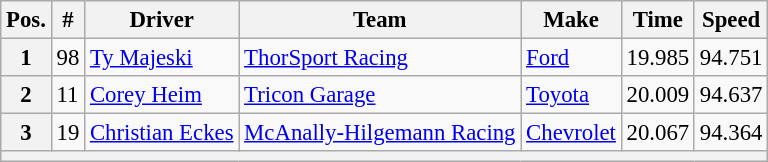<table class="wikitable" style="font-size:95%">
<tr>
<th>Pos.</th>
<th>#</th>
<th>Driver</th>
<th>Team</th>
<th>Make</th>
<th>Time</th>
<th>Speed</th>
</tr>
<tr>
<th>1</th>
<td>98</td>
<td><a href='#'>Ty Majeski</a></td>
<td><a href='#'>ThorSport Racing</a></td>
<td><a href='#'>Ford</a></td>
<td>19.985</td>
<td>94.751</td>
</tr>
<tr>
<th>2</th>
<td>11</td>
<td><a href='#'>Corey Heim</a></td>
<td><a href='#'>Tricon Garage</a></td>
<td><a href='#'>Toyota</a></td>
<td>20.009</td>
<td>94.637</td>
</tr>
<tr>
<th>3</th>
<td>19</td>
<td><a href='#'>Christian Eckes</a></td>
<td><a href='#'>McAnally-Hilgemann Racing</a></td>
<td><a href='#'>Chevrolet</a></td>
<td>20.067</td>
<td>94.364</td>
</tr>
<tr>
<th colspan="7"></th>
</tr>
</table>
